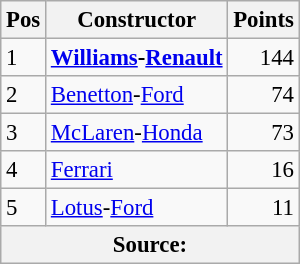<table class="wikitable" style="font-size: 95%;">
<tr>
<th>Pos</th>
<th>Constructor</th>
<th>Points</th>
</tr>
<tr>
<td>1</td>
<td> <strong><a href='#'>Williams</a>-<a href='#'>Renault</a></strong></td>
<td align="right">144</td>
</tr>
<tr>
<td>2</td>
<td> <a href='#'>Benetton</a>-<a href='#'>Ford</a></td>
<td align="right">74</td>
</tr>
<tr>
<td>3</td>
<td> <a href='#'>McLaren</a>-<a href='#'>Honda</a></td>
<td align="right">73</td>
</tr>
<tr>
<td>4</td>
<td> <a href='#'>Ferrari</a></td>
<td align="right">16</td>
</tr>
<tr>
<td>5</td>
<td> <a href='#'>Lotus</a>-<a href='#'>Ford</a></td>
<td align="right">11</td>
</tr>
<tr>
<th colspan=4>Source: </th>
</tr>
</table>
